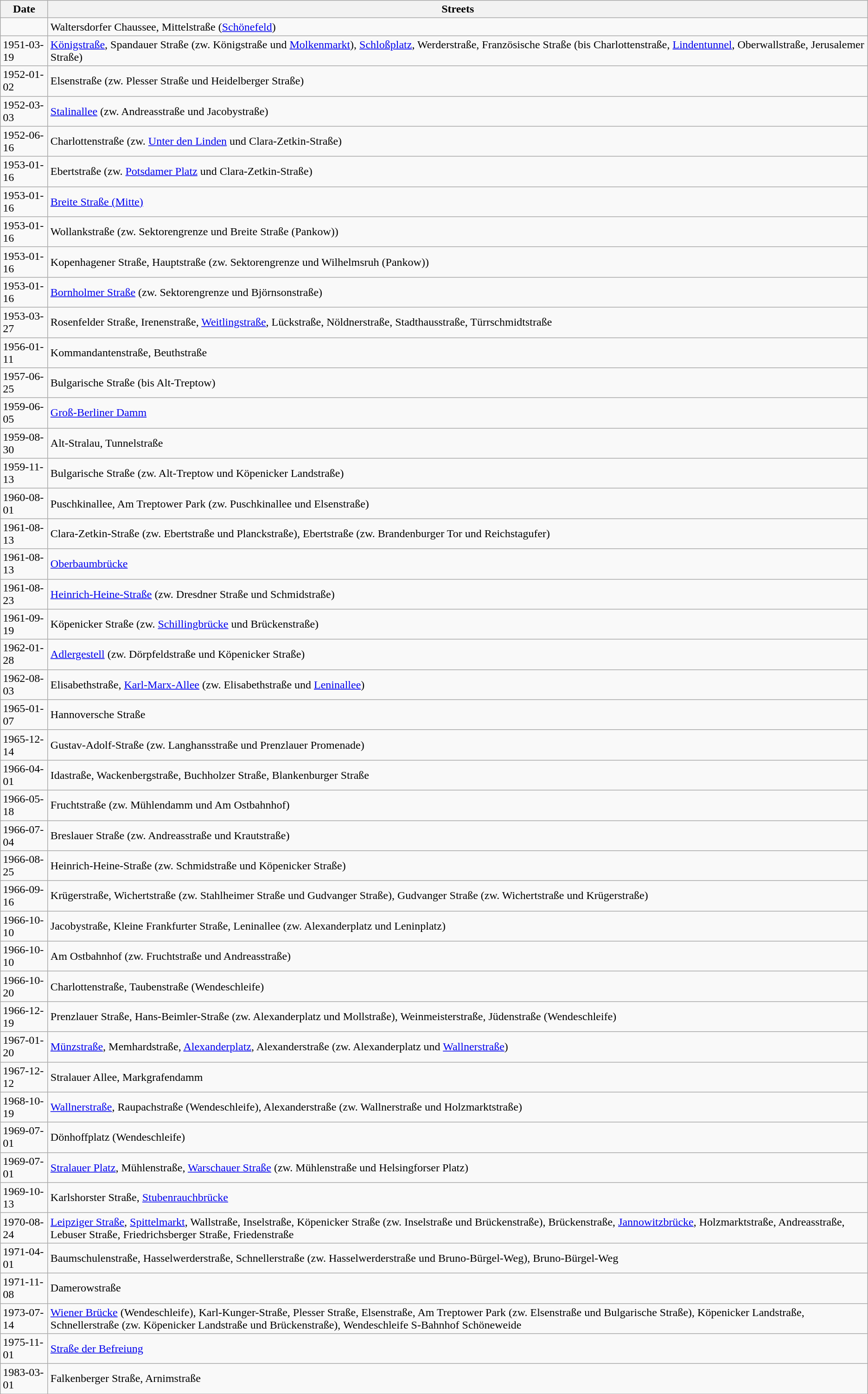<table class="wikitable">
<tr class="hintergrundfarbe5">
<th>Date</th>
<th>Streets</th>
</tr>
<tr>
<td></td>
<td>Waltersdorfer Chaussee, Mittelstraße (<a href='#'>Schönefeld</a>)</td>
</tr>
<tr>
<td>1951-03-19</td>
<td><a href='#'>Königstraße</a>, Spandauer Straße (zw. Königstraße und <a href='#'>Molkenmarkt</a>), <a href='#'>Schloßplatz</a>, Werderstraße, Französische Straße (bis Charlottenstraße, <a href='#'>Lindentunnel</a>, Oberwallstraße, Jerusalemer Straße)</td>
</tr>
<tr>
<td>1952-01-02</td>
<td>Elsenstraße (zw. Plesser Straße und Heidelberger Straße)</td>
</tr>
<tr>
<td>1952-03-03</td>
<td><a href='#'>Stalinallee</a> (zw. Andreasstraße und Jacobystraße)</td>
</tr>
<tr>
<td>1952-06-16</td>
<td>Charlottenstraße (zw. <a href='#'>Unter den Linden</a> und Clara-Zetkin-Straße)</td>
</tr>
<tr>
<td>1953-01-16</td>
<td>Ebertstraße (zw. <a href='#'>Potsdamer Platz</a> und Clara-Zetkin-Straße)</td>
</tr>
<tr>
<td>1953-01-16</td>
<td><a href='#'>Breite Straße (Mitte)</a></td>
</tr>
<tr>
<td>1953-01-16</td>
<td>Wollankstraße (zw. Sektorengrenze und Breite Straße (Pankow))</td>
</tr>
<tr>
<td>1953-01-16</td>
<td>Kopenhagener Straße, Hauptstraße (zw. Sektorengrenze und Wilhelmsruh (Pankow))</td>
</tr>
<tr>
<td>1953-01-16</td>
<td><a href='#'>Bornholmer Straße</a> (zw. Sektorengrenze und Björnsonstraße)</td>
</tr>
<tr>
<td>1953-03-27</td>
<td>Rosenfelder Straße, Irenenstraße, <a href='#'>Weitlingstraße</a>, Lückstraße, Nöldnerstraße, Stadthausstraße, Türrschmidtstraße</td>
</tr>
<tr>
<td>1956-01-11</td>
<td>Kommandantenstraße, Beuthstraße</td>
</tr>
<tr>
<td>1957-06-25</td>
<td>Bulgarische Straße (bis Alt-Treptow)</td>
</tr>
<tr>
<td>1959-06-05</td>
<td><a href='#'>Groß-Berliner Damm</a></td>
</tr>
<tr>
<td>1959-08-30</td>
<td>Alt-Stralau, Tunnelstraße</td>
</tr>
<tr>
<td>1959-11-13</td>
<td>Bulgarische Straße (zw. Alt-Treptow und Köpenicker Landstraße)</td>
</tr>
<tr>
<td>1960-08-01</td>
<td>Puschkinallee, Am Treptower Park (zw. Puschkinallee und Elsenstraße)</td>
</tr>
<tr>
<td>1961-08-13</td>
<td>Clara-Zetkin-Straße (zw. Ebertstraße und Planckstraße), Ebertstraße (zw. Brandenburger Tor und Reichstagufer)</td>
</tr>
<tr>
<td>1961-08-13</td>
<td><a href='#'>Oberbaumbrücke</a></td>
</tr>
<tr>
<td>1961-08-23</td>
<td><a href='#'>Heinrich-Heine-Straße</a> (zw. Dresdner Straße und Schmidstraße)</td>
</tr>
<tr>
<td>1961-09-19</td>
<td>Köpenicker Straße (zw. <a href='#'>Schillingbrücke</a> und Brückenstraße)</td>
</tr>
<tr>
<td>1962-01-28</td>
<td><a href='#'>Adlergestell</a> (zw. Dörpfeldstraße und Köpenicker Straße)</td>
</tr>
<tr>
<td>1962-08-03</td>
<td>Elisabethstraße, <a href='#'>Karl-Marx-Allee</a> (zw. Elisabethstraße und <a href='#'>Leninallee</a>)</td>
</tr>
<tr>
<td>1965-01-07</td>
<td>Hannoversche Straße</td>
</tr>
<tr>
<td>1965-12-14</td>
<td>Gustav-Adolf-Straße (zw. Langhansstraße und Prenzlauer Promenade)</td>
</tr>
<tr>
<td>1966-04-01</td>
<td>Idastraße, Wackenbergstraße, Buchholzer Straße, Blankenburger Straße</td>
</tr>
<tr>
<td>1966-05-18</td>
<td>Fruchtstraße (zw. Mühlendamm und Am Ostbahnhof)</td>
</tr>
<tr>
<td>1966-07-04</td>
<td>Breslauer Straße (zw. Andreasstraße und Krautstraße)</td>
</tr>
<tr>
<td>1966-08-25</td>
<td>Heinrich-Heine-Straße (zw. Schmidstraße und Köpenicker Straße)</td>
</tr>
<tr>
<td>1966-09-16</td>
<td>Krügerstraße, Wichertstraße (zw. Stahlheimer Straße und Gudvanger Straße), Gudvanger Straße (zw. Wichertstraße und Krügerstraße)</td>
</tr>
<tr>
<td>1966-10-10</td>
<td>Jacobystraße, Kleine Frankfurter Straße, Leninallee (zw. Alexanderplatz und Leninplatz)</td>
</tr>
<tr>
<td>1966-10-10</td>
<td>Am Ostbahnhof (zw. Fruchtstraße und Andreasstraße)</td>
</tr>
<tr>
<td>1966-10-20</td>
<td>Charlottenstraße, Taubenstraße (Wendeschleife)</td>
</tr>
<tr>
<td>1966-12-19</td>
<td>Prenzlauer Straße, Hans-Beimler-Straße (zw. Alexanderplatz und Mollstraße), Weinmeisterstraße, Jüdenstraße (Wendeschleife)</td>
</tr>
<tr>
<td>1967-01-20</td>
<td><a href='#'>Münzstraße</a>, Memhardstraße, <a href='#'>Alexanderplatz</a>, Alexanderstraße (zw. Alexanderplatz und <a href='#'>Wallnerstraße</a>)</td>
</tr>
<tr>
<td>1967-12-12</td>
<td>Stralauer Allee, Markgrafendamm</td>
</tr>
<tr>
<td>1968-10-19</td>
<td><a href='#'>Wallnerstraße</a>, Raupachstraße (Wendeschleife), Alexanderstraße (zw. Wallnerstraße und Holzmarktstraße)</td>
</tr>
<tr>
<td>1969-07-01</td>
<td>Dönhoffplatz (Wendeschleife)</td>
</tr>
<tr>
<td>1969-07-01</td>
<td><a href='#'>Stralauer Platz</a>, Mühlenstraße, <a href='#'>Warschauer Straße</a> (zw. Mühlenstraße und Helsingforser Platz)</td>
</tr>
<tr>
<td>1969-10-13</td>
<td>Karlshorster Straße, <a href='#'>Stubenrauchbrücke</a></td>
</tr>
<tr>
<td>1970-08-24</td>
<td><a href='#'>Leipziger Straße</a>, <a href='#'>Spittelmarkt</a>, Wallstraße, Inselstraße, Köpenicker Straße (zw. Inselstraße und Brückenstraße), Brückenstraße, <a href='#'>Jannowitzbrücke</a>, Holzmarktstraße, Andreasstraße, Lebuser Straße, Friedrichsberger Straße, Friedenstraße</td>
</tr>
<tr>
<td>1971-04-01</td>
<td>Baumschulenstraße, Hasselwerderstraße, Schnellerstraße (zw. Hasselwerderstraße und Bruno-Bürgel-Weg), Bruno-Bürgel-Weg</td>
</tr>
<tr>
<td>1971-11-08</td>
<td>Damerowstraße</td>
</tr>
<tr>
<td>1973-07-14</td>
<td><a href='#'>Wiener Brücke</a> (Wendeschleife), Karl-Kunger-Straße, Plesser Straße, Elsenstraße, Am Treptower Park (zw. Elsenstraße und Bulgarische Straße), Köpenicker Landstraße, Schnellerstraße (zw. Köpenicker Landstraße und Brückenstraße), Wendeschleife S-Bahnhof Schöneweide</td>
</tr>
<tr>
<td>1975-11-01</td>
<td><a href='#'>Straße der Befreiung</a></td>
</tr>
<tr>
<td>1983-03-01</td>
<td>Falkenberger Straße, Arnimstraße</td>
</tr>
<tr>
</tr>
</table>
